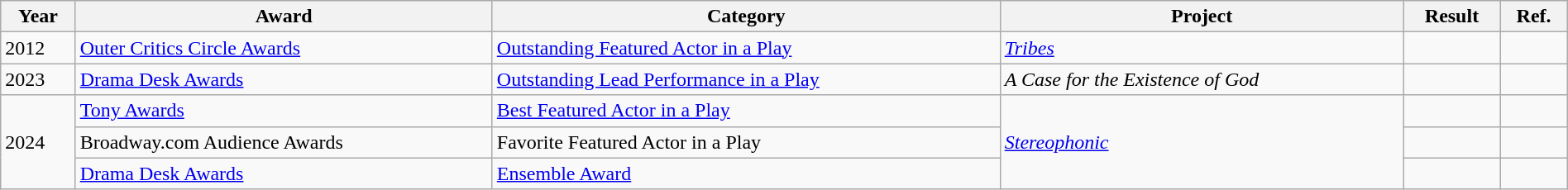<table class="wikitable" width="100%">
<tr>
<th>Year</th>
<th>Award</th>
<th>Category</th>
<th>Project</th>
<th>Result</th>
<th>Ref.</th>
</tr>
<tr>
<td>2012</td>
<td><a href='#'>Outer Critics Circle Awards</a></td>
<td><a href='#'>Outstanding Featured Actor in a Play</a></td>
<td><em><a href='#'>Tribes</a></em></td>
<td></td>
<td></td>
</tr>
<tr>
<td>2023</td>
<td><a href='#'>Drama Desk Awards</a></td>
<td><a href='#'>Outstanding Lead Performance in a Play</a></td>
<td><em>A Case for the Existence of God</em></td>
<td></td>
<td></td>
</tr>
<tr>
<td rowspan="3">2024</td>
<td><a href='#'>Tony Awards</a></td>
<td><a href='#'>Best Featured Actor in a Play</a></td>
<td rowspan="3"><em><a href='#'>Stereophonic</a></em></td>
<td></td>
<td></td>
</tr>
<tr>
<td>Broadway.com Audience Awards</td>
<td>Favorite Featured Actor in a Play</td>
<td></td>
<td></td>
</tr>
<tr>
<td><a href='#'>Drama Desk Awards</a></td>
<td><a href='#'>Ensemble Award</a></td>
<td></td>
<td></td>
</tr>
</table>
